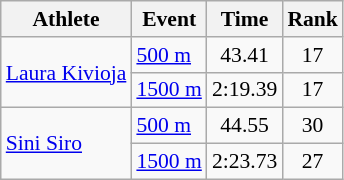<table class="wikitable" style="font-size:90%">
<tr>
<th>Athlete</th>
<th>Event</th>
<th>Time</th>
<th>Rank</th>
</tr>
<tr align=center>
<td align=left rowspan=2><a href='#'>Laura Kivioja</a></td>
<td align=left><a href='#'>500 m</a></td>
<td>43.41</td>
<td>17</td>
</tr>
<tr align=center>
<td align=left><a href='#'>1500 m</a></td>
<td>2:19.39</td>
<td>17</td>
</tr>
<tr align=center>
<td align=left rowspan=2><a href='#'>Sini Siro</a></td>
<td align=left><a href='#'>500 m</a></td>
<td>44.55</td>
<td>30</td>
</tr>
<tr align=center>
<td align=left><a href='#'>1500 m</a></td>
<td>2:23.73</td>
<td>27</td>
</tr>
</table>
